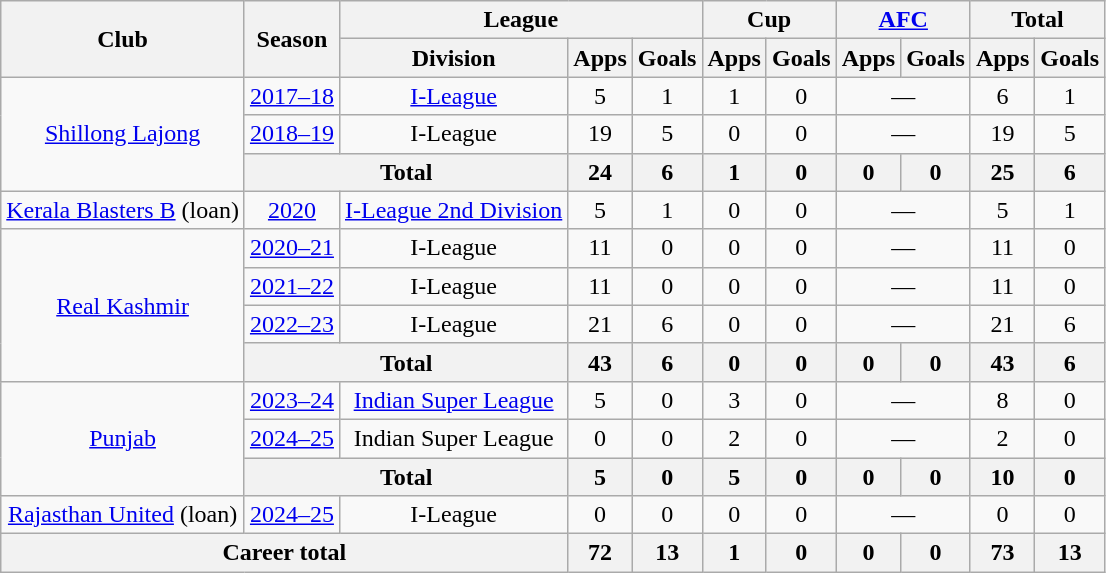<table class="wikitable" style="text-align: center;">
<tr>
<th rowspan="2">Club</th>
<th rowspan="2">Season</th>
<th colspan="3">League</th>
<th colspan="2">Cup</th>
<th colspan="2"><a href='#'>AFC</a></th>
<th colspan="2">Total</th>
</tr>
<tr>
<th>Division</th>
<th>Apps</th>
<th>Goals</th>
<th>Apps</th>
<th>Goals</th>
<th>Apps</th>
<th>Goals</th>
<th>Apps</th>
<th>Goals</th>
</tr>
<tr>
<td rowspan="3"><a href='#'>Shillong Lajong</a></td>
<td><a href='#'>2017–18</a></td>
<td><a href='#'>I-League</a></td>
<td>5</td>
<td>1</td>
<td>1</td>
<td>0</td>
<td colspan="2">—</td>
<td>6</td>
<td>1</td>
</tr>
<tr>
<td><a href='#'>2018–19</a></td>
<td>I-League</td>
<td>19</td>
<td>5</td>
<td>0</td>
<td>0</td>
<td colspan="2">—</td>
<td>19</td>
<td>5</td>
</tr>
<tr>
<th colspan="2">Total</th>
<th>24</th>
<th>6</th>
<th>1</th>
<th>0</th>
<th>0</th>
<th>0</th>
<th>25</th>
<th>6</th>
</tr>
<tr>
<td><a href='#'>Kerala Blasters B</a> (loan)</td>
<td><a href='#'>2020</a></td>
<td><a href='#'>I-League 2nd Division</a></td>
<td>5</td>
<td>1</td>
<td>0</td>
<td>0</td>
<td colspan="2">—</td>
<td>5</td>
<td>1</td>
</tr>
<tr>
<td rowspan="4"><a href='#'>Real Kashmir</a></td>
<td><a href='#'>2020–21</a></td>
<td>I-League</td>
<td>11</td>
<td>0</td>
<td>0</td>
<td>0</td>
<td colspan="2">—</td>
<td>11</td>
<td>0</td>
</tr>
<tr>
<td><a href='#'>2021–22</a></td>
<td>I-League</td>
<td>11</td>
<td>0</td>
<td>0</td>
<td>0</td>
<td colspan="2">—</td>
<td>11</td>
<td>0</td>
</tr>
<tr>
<td><a href='#'>2022–23</a></td>
<td>I-League</td>
<td>21</td>
<td>6</td>
<td>0</td>
<td>0</td>
<td colspan="2">—</td>
<td>21</td>
<td>6</td>
</tr>
<tr>
<th colspan="2">Total</th>
<th>43</th>
<th>6</th>
<th>0</th>
<th>0</th>
<th>0</th>
<th>0</th>
<th>43</th>
<th>6</th>
</tr>
<tr>
<td rowspan="3"><a href='#'>Punjab</a></td>
<td><a href='#'>2023–24</a></td>
<td><a href='#'>Indian Super League</a></td>
<td>5</td>
<td>0</td>
<td>3</td>
<td>0</td>
<td colspan="2">—</td>
<td>8</td>
<td>0</td>
</tr>
<tr>
<td><a href='#'>2024–25</a></td>
<td>Indian Super League</td>
<td>0</td>
<td>0</td>
<td>2</td>
<td>0</td>
<td colspan="2">—</td>
<td>2</td>
<td>0</td>
</tr>
<tr>
<th colspan="2">Total</th>
<th>5</th>
<th>0</th>
<th>5</th>
<th>0</th>
<th>0</th>
<th>0</th>
<th>10</th>
<th>0</th>
</tr>
<tr>
<td><a href='#'>Rajasthan United</a> (loan)</td>
<td><a href='#'>2024–25</a></td>
<td>I-League</td>
<td>0</td>
<td>0</td>
<td>0</td>
<td>0</td>
<td colspan="2">—</td>
<td>0</td>
<td>0</td>
</tr>
<tr>
<th colspan="3">Career total</th>
<th>72</th>
<th>13</th>
<th>1</th>
<th>0</th>
<th>0</th>
<th>0</th>
<th>73</th>
<th>13</th>
</tr>
</table>
